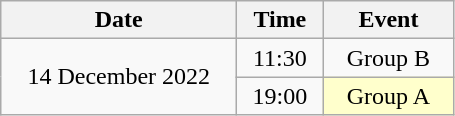<table class = "wikitable" style="text-align:center;">
<tr>
<th width=150>Date</th>
<th width=50>Time</th>
<th width=80>Event</th>
</tr>
<tr>
<td rowspan=2>14 December 2022</td>
<td>11:30</td>
<td>Group B</td>
</tr>
<tr>
<td>19:00</td>
<td bgcolor=ffffcc>Group A</td>
</tr>
</table>
